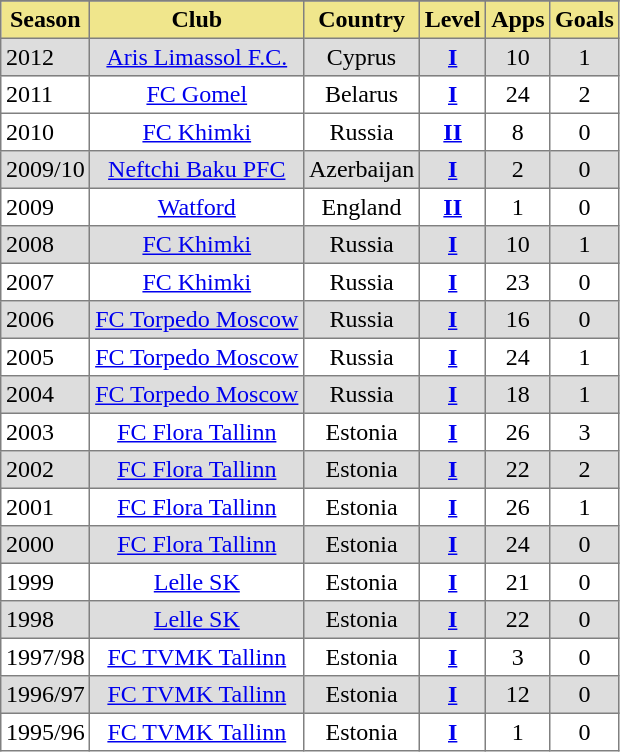<table border=1 cellpadding=3 style="border-collapse: collapse;">
<tr align=center style=background:#efefefe>
</tr>
<tr ---- bgcolor="#F0E68C" align="center">
<th>Season</th>
<th>Club</th>
<th>Country</th>
<th>Level</th>
<th>Apps</th>
<th>Goals</th>
</tr>
<tr bgcolor=#dddddd>
<td>2012</td>
<td align=center><a href='#'>Aris Limassol F.C.</a></td>
<td align=center>Cyprus</td>
<td align=center><strong><a href='#'>I</a></strong></td>
<td align=center>10</td>
<td align=center>1</td>
</tr>
<tr>
<td>2011</td>
<td align=center><a href='#'>FC Gomel</a></td>
<td align=center>Belarus</td>
<td align=center><strong><a href='#'>I</a></strong></td>
<td align=center>24</td>
<td align=center>2</td>
</tr>
<tr>
<td>2010</td>
<td align=center><a href='#'>FC Khimki</a></td>
<td align=center>Russia</td>
<td align=center><strong><a href='#'>II</a></strong></td>
<td align=center>8</td>
<td align=center>0</td>
</tr>
<tr bgcolor=#dddddd>
<td>2009/10</td>
<td align=center><a href='#'>Neftchi Baku PFC</a></td>
<td align=center>Azerbaijan</td>
<td align=center><strong><a href='#'>I</a></strong></td>
<td align=center>2</td>
<td align=center>0</td>
</tr>
<tr>
<td>2009</td>
<td align=center><a href='#'>Watford</a></td>
<td align=center>England</td>
<td align=center><strong><a href='#'>II</a></strong></td>
<td align=center>1</td>
<td align=center>0</td>
</tr>
<tr bgcolor=#dddddd>
<td>2008</td>
<td align=center><a href='#'>FC Khimki</a></td>
<td align=center>Russia</td>
<td align=center><strong><a href='#'>I</a></strong></td>
<td align=center>10</td>
<td align=center>1</td>
</tr>
<tr>
<td>2007</td>
<td align=center><a href='#'>FC Khimki</a></td>
<td align=center>Russia</td>
<td align=center><strong><a href='#'>I</a></strong></td>
<td align=center>23</td>
<td align=center>0</td>
</tr>
<tr bgcolor=#dddddd>
<td>2006</td>
<td align=center><a href='#'>FC Torpedo Moscow</a></td>
<td align=center>Russia</td>
<td align=center><strong><a href='#'>I</a></strong></td>
<td align=center>16</td>
<td align=center>0</td>
</tr>
<tr>
<td>2005</td>
<td align=center><a href='#'>FC Torpedo Moscow</a></td>
<td align=center>Russia</td>
<td align=center><strong><a href='#'>I</a></strong></td>
<td align=center>24</td>
<td align=center>1</td>
</tr>
<tr bgcolor=#dddddd>
<td>2004</td>
<td align=center><a href='#'>FC Torpedo Moscow</a></td>
<td align=center>Russia</td>
<td align=center><strong><a href='#'>I</a></strong></td>
<td align=center>18</td>
<td align=center>1</td>
</tr>
<tr>
<td>2003</td>
<td align=center><a href='#'>FC Flora Tallinn</a></td>
<td align=center>Estonia</td>
<td align=center><strong><a href='#'>I</a></strong></td>
<td align=center>26</td>
<td align=center>3</td>
</tr>
<tr bgcolor=#dddddd>
<td>2002</td>
<td align=center><a href='#'>FC Flora Tallinn</a></td>
<td align=center>Estonia</td>
<td align=center><strong><a href='#'>I</a></strong></td>
<td align=center>22</td>
<td align=center>2</td>
</tr>
<tr>
<td>2001</td>
<td align=center><a href='#'>FC Flora Tallinn</a></td>
<td align=center>Estonia</td>
<td align=center><strong><a href='#'>I</a></strong></td>
<td align=center>26</td>
<td align=center>1</td>
</tr>
<tr bgcolor=#dddddd>
<td>2000</td>
<td align=center><a href='#'>FC Flora Tallinn</a></td>
<td align=center>Estonia</td>
<td align=center><strong><a href='#'>I</a></strong></td>
<td align=center>24</td>
<td align=center>0</td>
</tr>
<tr>
<td>1999</td>
<td align=center><a href='#'>Lelle SK</a></td>
<td align=center>Estonia</td>
<td align=center><strong><a href='#'>I</a></strong></td>
<td align=center>21</td>
<td align=center>0</td>
</tr>
<tr bgcolor=#dddddd>
<td>1998</td>
<td align=center><a href='#'>Lelle SK</a></td>
<td align=center>Estonia</td>
<td align=center><strong><a href='#'>I</a></strong></td>
<td align=center>22</td>
<td align=center>0</td>
</tr>
<tr>
<td>1997/98</td>
<td align=center><a href='#'>FC TVMK Tallinn</a></td>
<td align=center>Estonia</td>
<td align=center><strong><a href='#'>I</a></strong></td>
<td align=center>3</td>
<td align=center>0</td>
</tr>
<tr bgcolor=#dddddd>
<td>1996/97</td>
<td align=center><a href='#'>FC TVMK Tallinn</a></td>
<td align=center>Estonia</td>
<td align=center><strong><a href='#'>I</a></strong></td>
<td align=center>12</td>
<td align=center>0</td>
</tr>
<tr>
<td>1995/96</td>
<td align=center><a href='#'>FC TVMK Tallinn</a></td>
<td align=center>Estonia</td>
<td align=center><strong><a href='#'>I</a></strong></td>
<td align=center>1</td>
<td align=center>0</td>
</tr>
</table>
